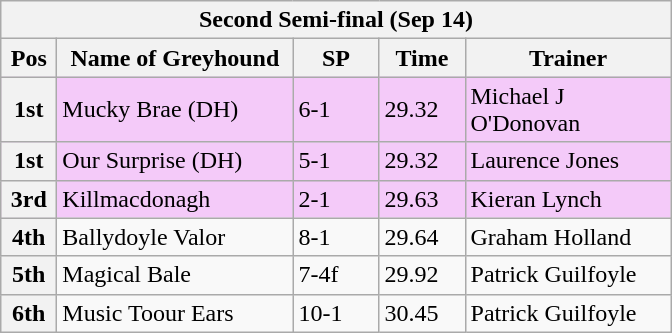<table class="wikitable">
<tr>
<th colspan="6">Second Semi-final (Sep 14)</th>
</tr>
<tr>
<th width=30>Pos</th>
<th width=150>Name of Greyhound</th>
<th width=50>SP</th>
<th width=50>Time</th>
<th width=130>Trainer</th>
</tr>
<tr style="background: #f4caf9;">
<th>1st</th>
<td>Mucky Brae (DH)</td>
<td>6-1</td>
<td>29.32</td>
<td>Michael J O'Donovan</td>
</tr>
<tr style="background: #f4caf9;">
<th>1st</th>
<td>Our Surprise (DH)</td>
<td>5-1</td>
<td>29.32</td>
<td>Laurence Jones</td>
</tr>
<tr style="background: #f4caf9;">
<th>3rd</th>
<td>Killmacdonagh</td>
<td>2-1</td>
<td>29.63</td>
<td>Kieran Lynch</td>
</tr>
<tr>
<th>4th</th>
<td>Ballydoyle Valor</td>
<td>8-1</td>
<td>29.64</td>
<td>Graham Holland</td>
</tr>
<tr>
<th>5th</th>
<td>Magical Bale</td>
<td>7-4f</td>
<td>29.92</td>
<td>Patrick Guilfoyle</td>
</tr>
<tr>
<th>6th</th>
<td>Music Toour Ears</td>
<td>10-1</td>
<td>30.45</td>
<td>Patrick Guilfoyle</td>
</tr>
</table>
